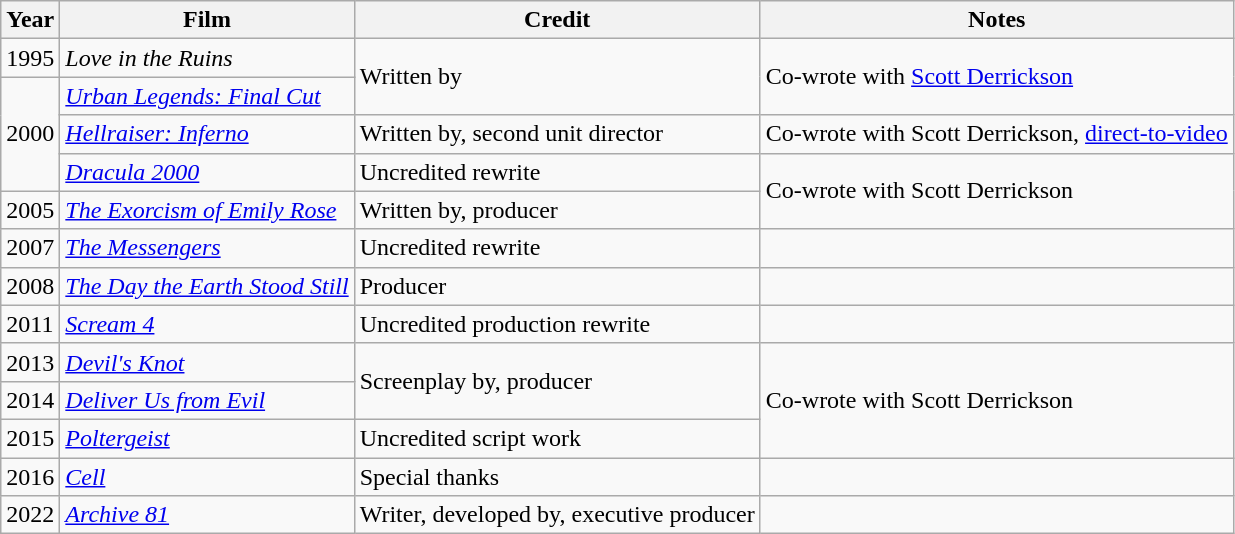<table class="wikitable">
<tr>
<th>Year</th>
<th>Film</th>
<th>Credit</th>
<th>Notes</th>
</tr>
<tr>
<td>1995</td>
<td><em>Love in the Ruins</em></td>
<td rowspan="2">Written by</td>
<td Short film rowspan="2">Co-wrote with <a href='#'>Scott Derrickson</a></td>
</tr>
<tr>
<td rowspan="3">2000</td>
<td><em><a href='#'>Urban Legends: Final Cut</a></em></td>
</tr>
<tr>
<td><em><a href='#'>Hellraiser: Inferno</a></em></td>
<td>Written by, second unit director</td>
<td>Co-wrote with Scott Derrickson, <a href='#'>direct-to-video</a></td>
</tr>
<tr>
<td><em><a href='#'>Dracula 2000</a></em></td>
<td>Uncredited rewrite</td>
<td rowspan="2">Co-wrote with Scott Derrickson</td>
</tr>
<tr>
<td>2005</td>
<td><em><a href='#'>The Exorcism of Emily Rose</a></em></td>
<td>Written by, producer</td>
</tr>
<tr>
<td>2007</td>
<td><em><a href='#'>The Messengers</a></em></td>
<td>Uncredited rewrite</td>
<td></td>
</tr>
<tr>
<td>2008</td>
<td><em><a href='#'>The Day the Earth Stood Still</a></em></td>
<td>Producer</td>
<td></td>
</tr>
<tr>
<td>2011</td>
<td><em><a href='#'>Scream 4</a></em></td>
<td>Uncredited production rewrite</td>
<td></td>
</tr>
<tr>
<td>2013</td>
<td><em><a href='#'>Devil's Knot</a></em></td>
<td rowspan="2">Screenplay by, producer</td>
<td rowspan="3">Co-wrote with Scott Derrickson</td>
</tr>
<tr>
<td>2014</td>
<td><em><a href='#'>Deliver Us from Evil</a></em></td>
</tr>
<tr>
<td>2015</td>
<td><em><a href='#'>Poltergeist</a></em></td>
<td>Uncredited script work</td>
</tr>
<tr>
<td>2016</td>
<td><em><a href='#'>Cell</a></em></td>
<td>Special thanks</td>
<td></td>
</tr>
<tr>
<td>2022</td>
<td><em><a href='#'>Archive 81</a></em></td>
<td>Writer, developed by, executive producer</td>
<td></td>
</tr>
</table>
